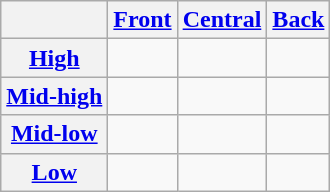<table class="wikitable" style="text-align:center;">
<tr>
<th></th>
<th><a href='#'>Front</a></th>
<th><a href='#'>Central</a></th>
<th><a href='#'>Back</a></th>
</tr>
<tr>
<th><a href='#'>High</a></th>
<td></td>
<td></td>
<td></td>
</tr>
<tr>
<th><a href='#'>Mid-high</a></th>
<td></td>
<td></td>
<td></td>
</tr>
<tr>
<th><a href='#'>Mid-low</a></th>
<td> </td>
<td></td>
<td> </td>
</tr>
<tr>
<th><a href='#'>Low</a></th>
<td></td>
<td></td>
<td></td>
</tr>
</table>
